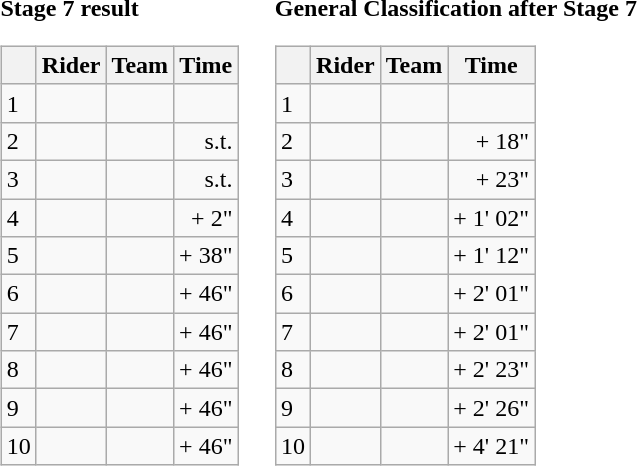<table>
<tr>
<td><strong>Stage 7 result</strong><br><table class="wikitable">
<tr>
<th></th>
<th>Rider</th>
<th>Team</th>
<th>Time</th>
</tr>
<tr>
<td>1</td>
<td></td>
<td></td>
<td align="right"></td>
</tr>
<tr>
<td>2</td>
<td></td>
<td></td>
<td align="right">s.t.</td>
</tr>
<tr>
<td>3</td>
<td></td>
<td></td>
<td align="right">s.t.</td>
</tr>
<tr>
<td>4</td>
<td></td>
<td></td>
<td align="right">+ 2"</td>
</tr>
<tr>
<td>5</td>
<td></td>
<td></td>
<td align="right">+ 38"</td>
</tr>
<tr>
<td>6</td>
<td></td>
<td></td>
<td align="right">+ 46"</td>
</tr>
<tr>
<td>7</td>
<td></td>
<td></td>
<td align="right">+ 46"</td>
</tr>
<tr>
<td>8</td>
<td><del> </del></td>
<td></td>
<td align="right">+ 46"</td>
</tr>
<tr>
<td>9</td>
<td></td>
<td></td>
<td align="right">+ 46"</td>
</tr>
<tr>
<td>10</td>
<td></td>
<td></td>
<td align="right">+ 46"</td>
</tr>
</table>
</td>
<td></td>
<td><strong>General Classification after Stage 7</strong><br><table class="wikitable">
<tr>
<th></th>
<th>Rider</th>
<th>Team</th>
<th>Time</th>
</tr>
<tr>
<td>1</td>
<td><del> </del></td>
<td></td>
<td align="right"></td>
</tr>
<tr>
<td>2</td>
<td></td>
<td></td>
<td align="right">+ 18"</td>
</tr>
<tr>
<td>3</td>
<td></td>
<td></td>
<td align="right">+ 23"</td>
</tr>
<tr>
<td>4</td>
<td></td>
<td></td>
<td align="right">+ 1' 02"</td>
</tr>
<tr>
<td>5</td>
<td></td>
<td></td>
<td align="right">+ 1' 12"</td>
</tr>
<tr>
<td>6</td>
<td></td>
<td></td>
<td align="right">+ 2' 01"</td>
</tr>
<tr>
<td>7</td>
<td></td>
<td></td>
<td align="right">+ 2' 01"</td>
</tr>
<tr>
<td>8</td>
<td> </td>
<td></td>
<td align="right">+ 2' 23"</td>
</tr>
<tr>
<td>9</td>
<td></td>
<td></td>
<td align="right">+ 2' 26"</td>
</tr>
<tr>
<td>10</td>
<td></td>
<td></td>
<td align="right">+ 4' 21"</td>
</tr>
</table>
</td>
</tr>
</table>
